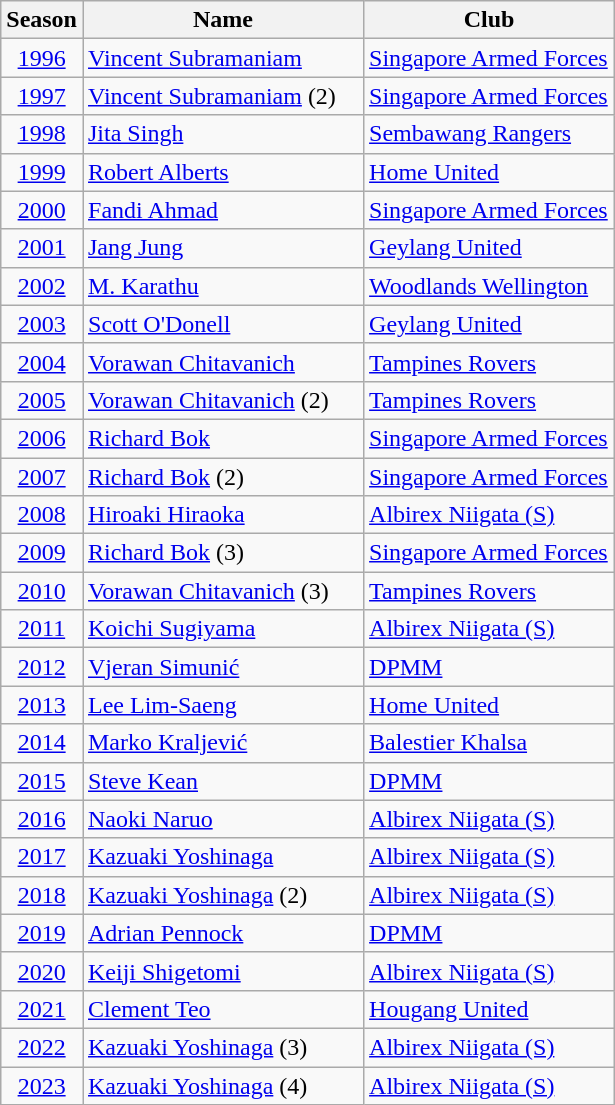<table class="wikitable" style="text-align:center">
<tr>
<th>Season</th>
<th width="180">Name</th>
<th width="160">Club</th>
</tr>
<tr>
<td><a href='#'>1996</a></td>
<td align="left"> <a href='#'>Vincent Subramaniam</a></td>
<td align="left"><a href='#'>Singapore Armed Forces</a></td>
</tr>
<tr>
<td><a href='#'>1997</a></td>
<td align="left"> <a href='#'>Vincent Subramaniam</a> (2)</td>
<td align="left"><a href='#'>Singapore Armed Forces</a></td>
</tr>
<tr>
<td><a href='#'>1998</a></td>
<td align="left"> <a href='#'>Jita Singh</a></td>
<td align="left"><a href='#'>Sembawang Rangers</a></td>
</tr>
<tr>
<td><a href='#'>1999</a></td>
<td align="left"> <a href='#'>Robert Alberts</a></td>
<td align="left"><a href='#'>Home United</a></td>
</tr>
<tr>
<td><a href='#'>2000</a></td>
<td align="left"> <a href='#'>Fandi Ahmad</a></td>
<td align="left"><a href='#'>Singapore Armed Forces</a></td>
</tr>
<tr>
<td><a href='#'>2001</a></td>
<td align="left"> <a href='#'>Jang Jung</a></td>
<td align="left"><a href='#'>Geylang United</a></td>
</tr>
<tr>
<td><a href='#'>2002</a></td>
<td align="left"> <a href='#'>M. Karathu</a></td>
<td align="left"><a href='#'>Woodlands Wellington</a></td>
</tr>
<tr>
<td><a href='#'>2003</a></td>
<td align="left"> <a href='#'>Scott O'Donell</a></td>
<td align="left"><a href='#'>Geylang United</a></td>
</tr>
<tr>
<td><a href='#'>2004</a></td>
<td align="left"> <a href='#'>Vorawan Chitavanich</a></td>
<td align="left"><a href='#'>Tampines Rovers</a></td>
</tr>
<tr>
<td><a href='#'>2005</a></td>
<td align="left"> <a href='#'>Vorawan Chitavanich</a> (2)</td>
<td align="left"><a href='#'>Tampines Rovers</a></td>
</tr>
<tr>
<td><a href='#'>2006</a></td>
<td align="left"> <a href='#'>Richard Bok</a></td>
<td align="left"><a href='#'>Singapore Armed Forces</a></td>
</tr>
<tr>
<td><a href='#'>2007</a></td>
<td align="left"> <a href='#'>Richard Bok</a> (2)</td>
<td align="left"><a href='#'>Singapore Armed Forces</a></td>
</tr>
<tr>
<td><a href='#'>2008</a></td>
<td align="left"> <a href='#'>Hiroaki Hiraoka</a></td>
<td align="left"><a href='#'>Albirex Niigata (S)</a></td>
</tr>
<tr>
<td><a href='#'>2009</a></td>
<td align="left"> <a href='#'>Richard Bok</a> (3)</td>
<td align="left"><a href='#'>Singapore Armed Forces</a></td>
</tr>
<tr>
<td><a href='#'>2010</a></td>
<td align="left"> <a href='#'>Vorawan Chitavanich</a> (3)</td>
<td align="left"><a href='#'>Tampines Rovers</a></td>
</tr>
<tr>
<td><a href='#'>2011</a></td>
<td align="left"> <a href='#'>Koichi Sugiyama</a></td>
<td align="left"><a href='#'>Albirex Niigata (S)</a></td>
</tr>
<tr>
<td><a href='#'>2012</a></td>
<td align="left"> <a href='#'>Vjeran Simunić</a></td>
<td align="left"><a href='#'>DPMM</a></td>
</tr>
<tr>
<td><a href='#'>2013</a></td>
<td align="left"> <a href='#'>Lee Lim-Saeng</a></td>
<td align="left"><a href='#'>Home United</a></td>
</tr>
<tr>
<td><a href='#'>2014</a></td>
<td align="left"> <a href='#'>Marko Kraljević</a></td>
<td align="left"><a href='#'>Balestier Khalsa</a></td>
</tr>
<tr>
<td><a href='#'>2015</a></td>
<td align="left"> <a href='#'>Steve Kean</a></td>
<td align="left"><a href='#'>DPMM</a></td>
</tr>
<tr>
<td><a href='#'>2016</a></td>
<td align="left"> <a href='#'>Naoki Naruo</a></td>
<td align="left"><a href='#'>Albirex Niigata (S)</a></td>
</tr>
<tr>
<td><a href='#'>2017</a></td>
<td align="left"> <a href='#'>Kazuaki Yoshinaga</a></td>
<td align="left"><a href='#'>Albirex Niigata (S)</a></td>
</tr>
<tr>
<td><a href='#'>2018</a></td>
<td align="left"> <a href='#'>Kazuaki Yoshinaga</a> (2)</td>
<td align="left"><a href='#'>Albirex Niigata (S)</a></td>
</tr>
<tr>
<td><a href='#'>2019</a></td>
<td align="left"> <a href='#'>Adrian Pennock</a></td>
<td align="left"><a href='#'>DPMM</a></td>
</tr>
<tr>
<td><a href='#'>2020</a></td>
<td align="left"> <a href='#'>Keiji Shigetomi</a></td>
<td align="left"><a href='#'>Albirex Niigata (S)</a></td>
</tr>
<tr>
<td><a href='#'>2021</a></td>
<td align="left"> <a href='#'>Clement Teo</a></td>
<td align="left"><a href='#'>Hougang United</a></td>
</tr>
<tr>
<td><a href='#'>2022</a></td>
<td align="left"> <a href='#'>Kazuaki Yoshinaga</a> (3)</td>
<td align="left"><a href='#'>Albirex Niigata (S)</a></td>
</tr>
<tr>
<td><a href='#'>2023</a></td>
<td align=left> <a href='#'>Kazuaki Yoshinaga</a> (4)</td>
<td align=left><a href='#'>Albirex Niigata (S)</a></td>
</tr>
</table>
